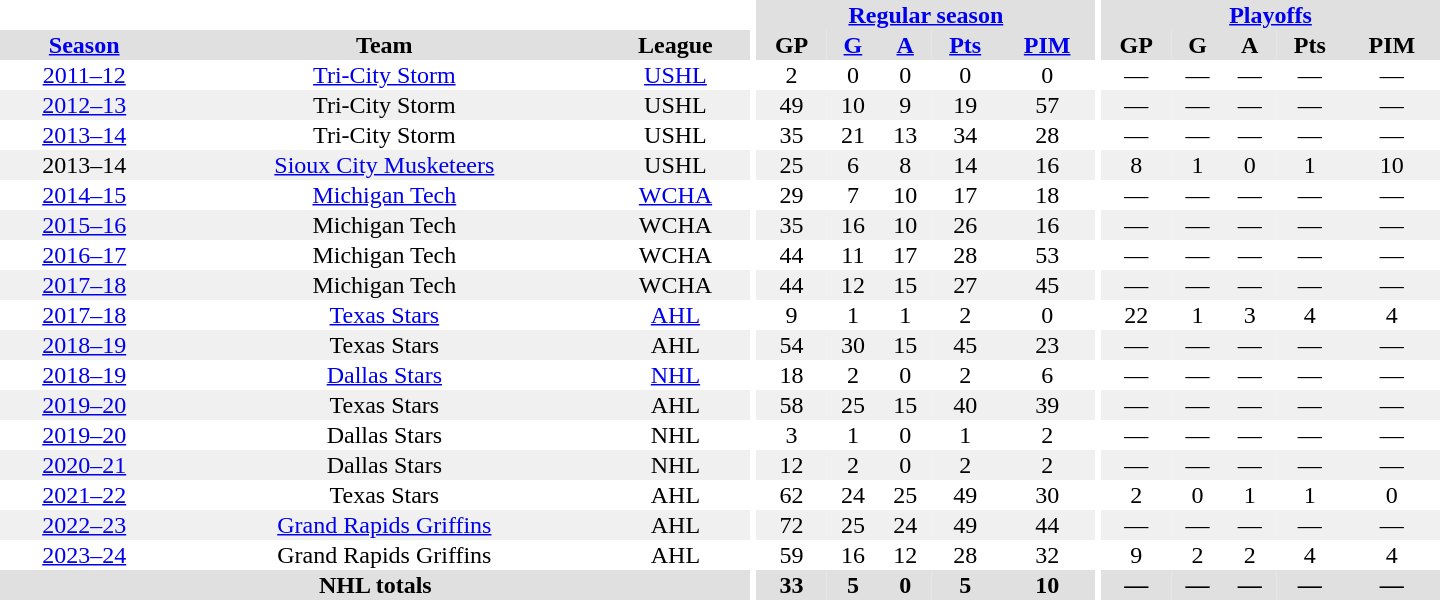<table border="0" cellpadding="1" cellspacing="0" style="text-align:center; width:60em">
<tr bgcolor="#e0e0e0">
<th colspan="3" bgcolor="#ffffff"></th>
<th rowspan="99" bgcolor="#ffffff"></th>
<th colspan="5"><a href='#'>Regular season</a></th>
<th rowspan="99" bgcolor="#ffffff"></th>
<th colspan="5"><a href='#'>Playoffs</a></th>
</tr>
<tr bgcolor="#e0e0e0">
<th><a href='#'>Season</a></th>
<th>Team</th>
<th>League</th>
<th>GP</th>
<th><a href='#'>G</a></th>
<th><a href='#'>A</a></th>
<th><a href='#'>Pts</a></th>
<th><a href='#'>PIM</a></th>
<th>GP</th>
<th>G</th>
<th>A</th>
<th>Pts</th>
<th>PIM</th>
</tr>
<tr>
<td><a href='#'>2011–12</a></td>
<td><a href='#'>Tri-City Storm</a></td>
<td><a href='#'>USHL</a></td>
<td>2</td>
<td>0</td>
<td>0</td>
<td>0</td>
<td>0</td>
<td>—</td>
<td>—</td>
<td>—</td>
<td>—</td>
<td>—</td>
</tr>
<tr bgcolor="#f0f0f0">
<td><a href='#'>2012–13</a></td>
<td>Tri-City Storm</td>
<td>USHL</td>
<td>49</td>
<td>10</td>
<td>9</td>
<td>19</td>
<td>57</td>
<td>—</td>
<td>—</td>
<td>—</td>
<td>—</td>
<td>—</td>
</tr>
<tr>
<td><a href='#'>2013–14</a></td>
<td>Tri-City Storm</td>
<td>USHL</td>
<td>35</td>
<td>21</td>
<td>13</td>
<td>34</td>
<td>28</td>
<td>—</td>
<td>—</td>
<td>—</td>
<td>—</td>
<td>—</td>
</tr>
<tr bgcolor="#f0f0f0">
<td>2013–14</td>
<td><a href='#'>Sioux City Musketeers</a></td>
<td>USHL</td>
<td>25</td>
<td>6</td>
<td>8</td>
<td>14</td>
<td>16</td>
<td>8</td>
<td>1</td>
<td>0</td>
<td>1</td>
<td>10</td>
</tr>
<tr>
<td><a href='#'>2014–15</a></td>
<td><a href='#'>Michigan Tech</a></td>
<td><a href='#'>WCHA</a></td>
<td>29</td>
<td>7</td>
<td>10</td>
<td>17</td>
<td>18</td>
<td>—</td>
<td>—</td>
<td>—</td>
<td>—</td>
<td>—</td>
</tr>
<tr bgcolor="#f0f0f0">
<td><a href='#'>2015–16</a></td>
<td>Michigan Tech</td>
<td>WCHA</td>
<td>35</td>
<td>16</td>
<td>10</td>
<td>26</td>
<td>16</td>
<td>—</td>
<td>—</td>
<td>—</td>
<td>—</td>
<td>—</td>
</tr>
<tr>
<td><a href='#'>2016–17</a></td>
<td>Michigan Tech</td>
<td>WCHA</td>
<td>44</td>
<td>11</td>
<td>17</td>
<td>28</td>
<td>53</td>
<td>—</td>
<td>—</td>
<td>—</td>
<td>—</td>
<td>—</td>
</tr>
<tr bgcolor="#f0f0f0">
<td><a href='#'>2017–18</a></td>
<td>Michigan Tech</td>
<td>WCHA</td>
<td>44</td>
<td>12</td>
<td>15</td>
<td>27</td>
<td>45</td>
<td>—</td>
<td>—</td>
<td>—</td>
<td>—</td>
<td>—</td>
</tr>
<tr>
<td><a href='#'>2017–18</a></td>
<td><a href='#'>Texas Stars</a></td>
<td><a href='#'>AHL</a></td>
<td>9</td>
<td>1</td>
<td>1</td>
<td>2</td>
<td>0</td>
<td>22</td>
<td>1</td>
<td>3</td>
<td>4</td>
<td>4</td>
</tr>
<tr bgcolor="#f0f0f0">
<td><a href='#'>2018–19</a></td>
<td>Texas Stars</td>
<td>AHL</td>
<td>54</td>
<td>30</td>
<td>15</td>
<td>45</td>
<td>23</td>
<td>—</td>
<td>—</td>
<td>—</td>
<td>—</td>
<td>—</td>
</tr>
<tr>
<td><a href='#'>2018–19</a></td>
<td><a href='#'>Dallas Stars</a></td>
<td><a href='#'>NHL</a></td>
<td>18</td>
<td>2</td>
<td>0</td>
<td>2</td>
<td>6</td>
<td>—</td>
<td>—</td>
<td>—</td>
<td>—</td>
<td>—</td>
</tr>
<tr bgcolor="#f0f0f0">
<td><a href='#'>2019–20</a></td>
<td>Texas Stars</td>
<td>AHL</td>
<td>58</td>
<td>25</td>
<td>15</td>
<td>40</td>
<td>39</td>
<td>—</td>
<td>—</td>
<td>—</td>
<td>—</td>
<td>—</td>
</tr>
<tr>
<td><a href='#'>2019–20</a></td>
<td>Dallas Stars</td>
<td>NHL</td>
<td>3</td>
<td>1</td>
<td>0</td>
<td>1</td>
<td>2</td>
<td>—</td>
<td>—</td>
<td>—</td>
<td>—</td>
<td>—</td>
</tr>
<tr bgcolor="#f0f0f0">
<td><a href='#'>2020–21</a></td>
<td>Dallas Stars</td>
<td>NHL</td>
<td>12</td>
<td>2</td>
<td>0</td>
<td>2</td>
<td>2</td>
<td>—</td>
<td>—</td>
<td>—</td>
<td>—</td>
<td>—</td>
</tr>
<tr>
<td><a href='#'>2021–22</a></td>
<td>Texas Stars</td>
<td>AHL</td>
<td>62</td>
<td>24</td>
<td>25</td>
<td>49</td>
<td>30</td>
<td>2</td>
<td>0</td>
<td>1</td>
<td>1</td>
<td>0</td>
</tr>
<tr bgcolor="#f0f0f0">
<td><a href='#'>2022–23</a></td>
<td><a href='#'>Grand Rapids Griffins</a></td>
<td>AHL</td>
<td>72</td>
<td>25</td>
<td>24</td>
<td>49</td>
<td>44</td>
<td>—</td>
<td>—</td>
<td>—</td>
<td>—</td>
<td>—</td>
</tr>
<tr>
<td><a href='#'>2023–24</a></td>
<td>Grand Rapids Griffins</td>
<td>AHL</td>
<td>59</td>
<td>16</td>
<td>12</td>
<td>28</td>
<td>32</td>
<td>9</td>
<td>2</td>
<td>2</td>
<td>4</td>
<td>4</td>
</tr>
<tr bgcolor="#e0e0e0">
<th colspan="3">NHL totals</th>
<th>33</th>
<th>5</th>
<th>0</th>
<th>5</th>
<th>10</th>
<th>—</th>
<th>—</th>
<th>—</th>
<th>—</th>
<th>—</th>
</tr>
</table>
